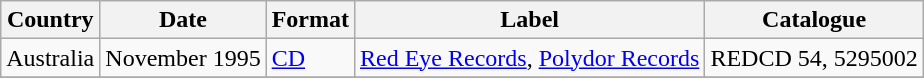<table class="wikitable plainrowheaders">
<tr>
<th scope="col">Country</th>
<th scope="col">Date</th>
<th scope="col">Format</th>
<th scope="col">Label</th>
<th scope="col">Catalogue</th>
</tr>
<tr>
<td rowspan="1">Australia</td>
<td>November 1995</td>
<td><a href='#'>CD</a></td>
<td rowspan="1"><a href='#'>Red Eye Records</a>, <a href='#'>Polydor Records</a></td>
<td>REDCD 54, 5295002</td>
</tr>
<tr>
</tr>
</table>
